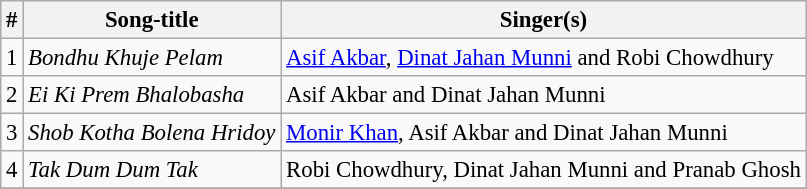<table class="wikitable" style="font-size:95%;">
<tr>
<th>#</th>
<th>Song-title</th>
<th>Singer(s)</th>
</tr>
<tr>
<td>1</td>
<td><em>Bondhu Khuje Pelam</em></td>
<td><a href='#'>Asif Akbar</a>, <a href='#'>Dinat Jahan Munni</a> and Robi Chowdhury</td>
</tr>
<tr>
<td>2</td>
<td><em>Ei Ki Prem Bhalobasha</em></td>
<td>Asif Akbar and Dinat Jahan Munni</td>
</tr>
<tr>
<td>3</td>
<td><em>Shob Kotha Bolena Hridoy</em></td>
<td><a href='#'>Monir Khan</a>, Asif Akbar and Dinat Jahan Munni</td>
</tr>
<tr>
<td>4</td>
<td><em>Tak Dum Dum Tak</em></td>
<td>Robi Chowdhury, Dinat Jahan Munni and Pranab Ghosh</td>
</tr>
<tr>
</tr>
</table>
